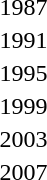<table>
<tr>
<td>1987<br></td>
<td></td>
<td></td>
<td></td>
</tr>
<tr>
<td>1991<br></td>
<td></td>
<td></td>
<td></td>
</tr>
<tr>
<td>1995<br></td>
<td></td>
<td></td>
<td></td>
</tr>
<tr>
<td>1999<br></td>
<td></td>
<td></td>
<td></td>
</tr>
<tr>
<td>2003</td>
<td></td>
<td></td>
<td></td>
</tr>
<tr>
<td>2007</td>
<td></td>
<td></td>
<td></td>
</tr>
</table>
